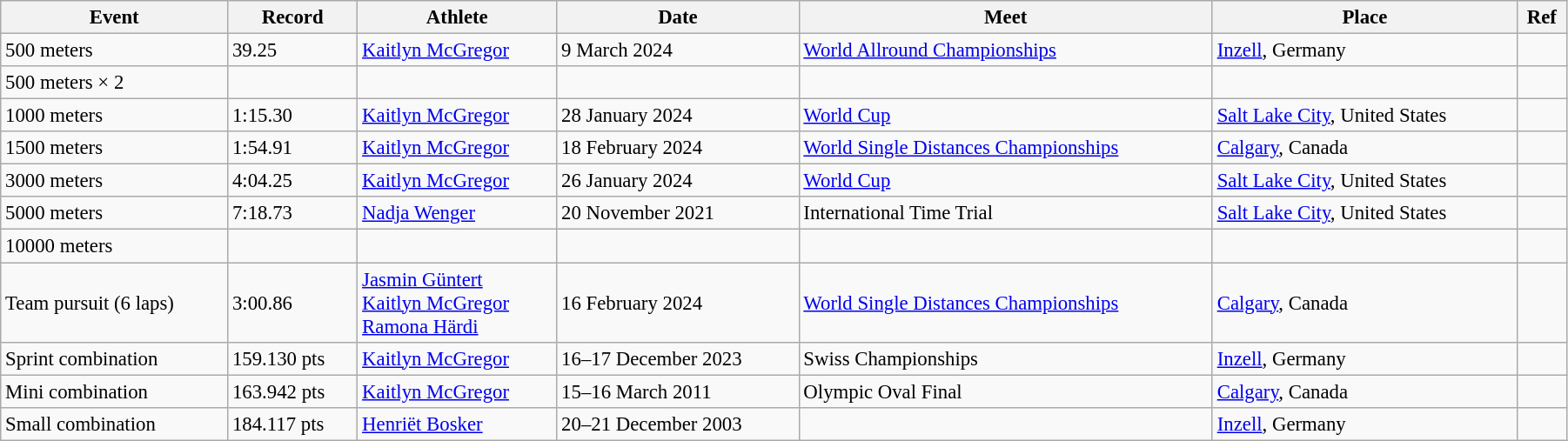<table class="wikitable" style="font-size:95%; width: 95%;">
<tr>
<th>Event</th>
<th>Record</th>
<th>Athlete</th>
<th>Date</th>
<th>Meet</th>
<th>Place</th>
<th>Ref</th>
</tr>
<tr>
<td>500 meters</td>
<td>39.25</td>
<td><a href='#'>Kaitlyn McGregor</a></td>
<td>9 March 2024</td>
<td><a href='#'>World Allround Championships</a></td>
<td><a href='#'>Inzell</a>, Germany</td>
<td></td>
</tr>
<tr>
<td>500 meters × 2</td>
<td></td>
<td></td>
<td></td>
<td></td>
<td></td>
<td></td>
</tr>
<tr>
<td>1000 meters</td>
<td>1:15.30</td>
<td><a href='#'>Kaitlyn McGregor</a></td>
<td>28 January 2024</td>
<td><a href='#'>World Cup</a></td>
<td><a href='#'>Salt Lake City</a>, United States</td>
<td></td>
</tr>
<tr>
<td>1500 meters</td>
<td>1:54.91</td>
<td><a href='#'>Kaitlyn McGregor</a></td>
<td>18 February 2024</td>
<td><a href='#'>World Single Distances Championships</a></td>
<td><a href='#'>Calgary</a>, Canada</td>
<td></td>
</tr>
<tr>
<td>3000 meters</td>
<td>4:04.25</td>
<td><a href='#'>Kaitlyn McGregor</a></td>
<td>26 January 2024</td>
<td><a href='#'>World Cup</a></td>
<td><a href='#'>Salt Lake City</a>, United States</td>
<td></td>
</tr>
<tr>
<td>5000 meters</td>
<td>7:18.73</td>
<td><a href='#'>Nadja Wenger</a></td>
<td>20 November 2021</td>
<td>International Time Trial</td>
<td><a href='#'>Salt Lake City</a>, United States</td>
<td></td>
</tr>
<tr>
<td>10000 meters</td>
<td></td>
<td></td>
<td></td>
<td></td>
<td></td>
<td></td>
</tr>
<tr>
<td>Team pursuit (6 laps)</td>
<td>3:00.86</td>
<td><a href='#'>Jasmin Güntert</a><br><a href='#'>Kaitlyn McGregor</a><br><a href='#'>Ramona Härdi</a></td>
<td>16 February 2024</td>
<td><a href='#'>World Single Distances Championships</a></td>
<td><a href='#'>Calgary</a>, Canada</td>
<td></td>
</tr>
<tr>
<td>Sprint combination</td>
<td>159.130 pts</td>
<td><a href='#'>Kaitlyn McGregor</a></td>
<td>16–17 December 2023</td>
<td>Swiss Championships</td>
<td><a href='#'>Inzell</a>, Germany</td>
<td></td>
</tr>
<tr>
<td>Mini combination</td>
<td>163.942 pts</td>
<td><a href='#'>Kaitlyn McGregor</a></td>
<td>15–16 March 2011</td>
<td>Olympic Oval Final</td>
<td><a href='#'>Calgary</a>, Canada</td>
<td></td>
</tr>
<tr>
<td>Small combination</td>
<td>184.117 pts</td>
<td><a href='#'>Henriët Bosker</a></td>
<td>20–21 December 2003</td>
<td></td>
<td><a href='#'>Inzell</a>, Germany</td>
<td></td>
</tr>
</table>
